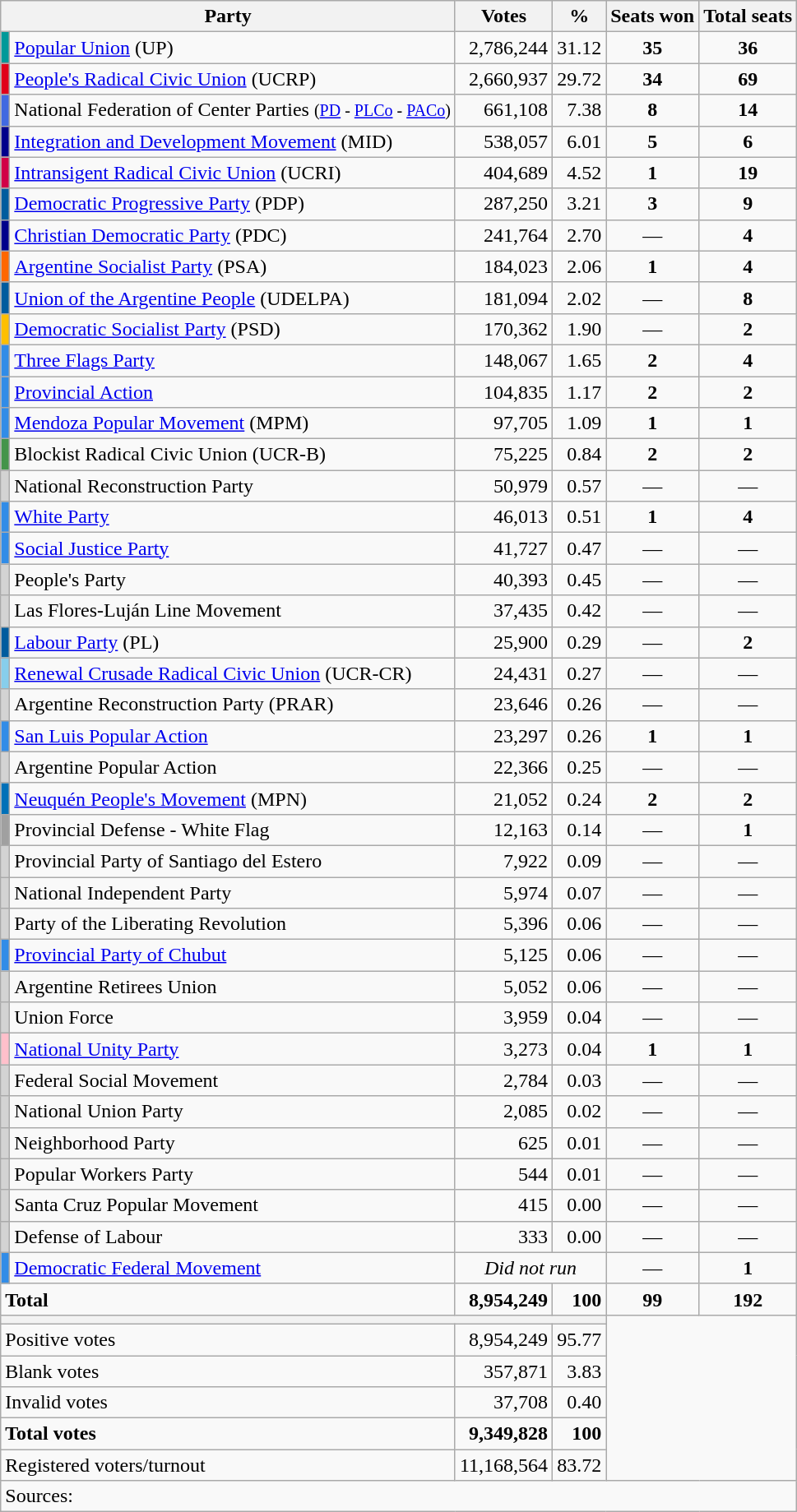<table class="wikitable" style="text-align:right;">
<tr>
<th colspan=2>Party</th>
<th>Votes</th>
<th>%</th>
<th>Seats won</th>
<th>Total seats</th>
</tr>
<tr>
<td bgcolor=#009999></td>
<td align=left><a href='#'>Popular Union</a> (UP)</td>
<td>2,786,244</td>
<td>31.12</td>
<td align=center><strong>35</strong></td>
<td align=center><strong>36</strong></td>
</tr>
<tr>
<td bgcolor=#E10019></td>
<td align=left><a href='#'>People's Radical Civic Union</a> (UCRP)</td>
<td>2,660,937</td>
<td>29.72</td>
<td align=center><strong>34</strong></td>
<td align=center><strong>69</strong></td>
</tr>
<tr>
<td bgcolor=#4169E1></td>
<td align=left>National Federation of Center Parties <small>(<a href='#'>PD</a> - <a href='#'>PLCo</a> - <a href='#'>PACo</a>)</small></td>
<td>661,108</td>
<td>7.38</td>
<td align=center><strong>8</strong></td>
<td align=center><strong>14</strong></td>
</tr>
<tr>
<td bgcolor=darkblue></td>
<td align=left><a href='#'>Integration and Development Movement</a> (MID)</td>
<td>538,057</td>
<td>6.01</td>
<td align=center><strong>5</strong></td>
<td align=center><strong>6</strong></td>
</tr>
<tr>
<td bgcolor=#D10047></td>
<td align=left><a href='#'>Intransigent Radical Civic Union</a> (UCRI)</td>
<td>404,689</td>
<td>4.52</td>
<td align=center><strong>1</strong></td>
<td align=center><strong>19</strong></td>
</tr>
<tr>
<td bgcolor=#005C9E></td>
<td align=left><a href='#'>Democratic Progressive Party</a> (PDP)</td>
<td>287,250</td>
<td>3.21</td>
<td align=center><strong>3</strong></td>
<td align=center><strong>9</strong></td>
</tr>
<tr>
<td bgcolor=darkblue></td>
<td align=left><a href='#'>Christian Democratic Party</a> (PDC)</td>
<td>241,764</td>
<td>2.70</td>
<td align=center>—</td>
<td align=center><strong>4</strong></td>
</tr>
<tr>
<td bgcolor=#FF6700></td>
<td align=left><a href='#'>Argentine Socialist Party</a> (PSA)</td>
<td>184,023</td>
<td>2.06</td>
<td align=center><strong>1</strong></td>
<td align=center><strong>4</strong></td>
</tr>
<tr>
<td bgcolor=#005C9E></td>
<td align=left><a href='#'>Union of the Argentine People</a> (UDELPA)</td>
<td>181,094</td>
<td>2.02</td>
<td align=center>—</td>
<td align=center><strong>8</strong></td>
</tr>
<tr>
<td bgcolor=#FFBF00></td>
<td align=left><a href='#'>Democratic Socialist Party</a> (PSD)</td>
<td>170,362</td>
<td>1.90</td>
<td align=center>—</td>
<td align=center><strong>2</strong></td>
</tr>
<tr>
<td bgcolor=#318CE7></td>
<td align=left><a href='#'>Three Flags Party</a></td>
<td>148,067</td>
<td>1.65</td>
<td align=center><strong>2</strong></td>
<td align=center><strong>4</strong></td>
</tr>
<tr>
<td bgcolor=#318CE7></td>
<td align=left><a href='#'>Provincial Action</a></td>
<td>104,835</td>
<td>1.17</td>
<td align=center><strong>2</strong></td>
<td align=center><strong>2</strong></td>
</tr>
<tr>
<td bgcolor=#318CE7></td>
<td align=left><a href='#'>Mendoza Popular Movement</a> (MPM)</td>
<td>97,705</td>
<td>1.09</td>
<td align=center><strong>1</strong></td>
<td align=center><strong>1</strong></td>
</tr>
<tr>
<td bgcolor=#44944A></td>
<td align=left>Blockist Radical Civic Union (UCR-B)</td>
<td>75,225</td>
<td>0.84</td>
<td align=center><strong>2</strong></td>
<td align=center><strong>2</strong></td>
</tr>
<tr>
<td bgcolor=#D3D3D3></td>
<td align=left>National Reconstruction Party</td>
<td>50,979</td>
<td>0.57</td>
<td align=center>—</td>
<td align=center>—</td>
</tr>
<tr>
<td bgcolor=#318CE7></td>
<td align=left><a href='#'>White Party</a></td>
<td>46,013</td>
<td>0.51</td>
<td align=center><strong>1</strong></td>
<td align=center><strong>4</strong></td>
</tr>
<tr>
<td bgcolor=#318CE7></td>
<td align=left><a href='#'>Social Justice Party</a></td>
<td>41,727</td>
<td>0.47</td>
<td align=center>—</td>
<td align=center>—</td>
</tr>
<tr>
<td bgcolor=#D3D3D3></td>
<td align=left>People's Party</td>
<td>40,393</td>
<td>0.45</td>
<td align=center>—</td>
<td align=center>—</td>
</tr>
<tr>
<td bgcolor=#D3D3D3></td>
<td align=left>Las Flores-Luján Line Movement</td>
<td>37,435</td>
<td>0.42</td>
<td align=center>—</td>
<td align=center>—</td>
</tr>
<tr>
<td bgcolor=#005C9E></td>
<td align=left><a href='#'>Labour Party</a> (PL)</td>
<td>25,900</td>
<td>0.29</td>
<td align=center>—</td>
<td align=center><strong>2</strong></td>
</tr>
<tr>
<td bgcolor=#87CEEB></td>
<td align=left><a href='#'>Renewal Crusade Radical Civic Union</a> (UCR-CR)</td>
<td>24,431</td>
<td>0.27</td>
<td align=center>—</td>
<td align=center>—</td>
</tr>
<tr>
<td bgcolor=#D3D3D3></td>
<td align=left>Argentine Reconstruction Party (PRAR)</td>
<td>23,646</td>
<td>0.26</td>
<td align=center>—</td>
<td align=center>—</td>
</tr>
<tr>
<td bgcolor=#318CE7></td>
<td align=left><a href='#'>San Luis Popular Action</a></td>
<td>23,297</td>
<td>0.26</td>
<td align=center><strong>1</strong></td>
<td align=center><strong>1</strong></td>
</tr>
<tr>
<td bgcolor=#D3D3D3></td>
<td align=left>Argentine Popular Action</td>
<td>22,366</td>
<td>0.25</td>
<td align=center>—</td>
<td align=center>—</td>
</tr>
<tr>
<td bgcolor=#0070B8></td>
<td align=left><a href='#'>Neuquén People's Movement</a> (MPN)</td>
<td>21,052</td>
<td>0.24</td>
<td align=center><strong>2</strong></td>
<td align=center><strong>2</strong></td>
</tr>
<tr>
<td bgcolor=#A0A0A0></td>
<td align=left>Provincial Defense - White Flag</td>
<td>12,163</td>
<td>0.14</td>
<td align=center>—</td>
<td align=center><strong>1</strong></td>
</tr>
<tr>
<td bgcolor=#D3D3D3></td>
<td align=left>Provincial Party of Santiago del Estero</td>
<td>7,922</td>
<td>0.09</td>
<td align=center>—</td>
<td align=center>—</td>
</tr>
<tr>
<td bgcolor=#D3D3D3></td>
<td align=left>National Independent Party</td>
<td>5,974</td>
<td>0.07</td>
<td align=center>—</td>
<td align=center>—</td>
</tr>
<tr>
<td bgcolor=#D3D3D3></td>
<td align=left>Party of the Liberating Revolution</td>
<td>5,396</td>
<td>0.06</td>
<td align=center>—</td>
<td align=center>—</td>
</tr>
<tr>
<td bgcolor=#318CE7></td>
<td align=left><a href='#'>Provincial Party of Chubut</a></td>
<td>5,125</td>
<td>0.06</td>
<td align=center>—</td>
<td align=center>—</td>
</tr>
<tr>
<td bgcolor=#D3D3D3></td>
<td align=left>Argentine Retirees Union</td>
<td>5,052</td>
<td>0.06</td>
<td align=center>—</td>
<td align=center>—</td>
</tr>
<tr>
<td bgcolor=#D3D3D3></td>
<td align=left>Union Force</td>
<td>3,959</td>
<td>0.04</td>
<td align=center>—</td>
<td align=center>—</td>
</tr>
<tr>
<td bgcolor=#FFC0CB></td>
<td align=left><a href='#'>National Unity Party</a></td>
<td>3,273</td>
<td>0.04</td>
<td align=center><strong>1</strong></td>
<td align=center><strong>1</strong></td>
</tr>
<tr>
<td bgcolor=#D3D3D3></td>
<td align=left>Federal Social Movement</td>
<td>2,784</td>
<td>0.03</td>
<td align=center>—</td>
<td align=center>—</td>
</tr>
<tr>
<td bgcolor=#D3D3D3></td>
<td align=left>National Union Party</td>
<td>2,085</td>
<td>0.02</td>
<td align=center>—</td>
<td align=center>—</td>
</tr>
<tr>
<td bgcolor=#D3D3D3></td>
<td align=left>Neighborhood Party</td>
<td>625</td>
<td>0.01</td>
<td align=center>—</td>
<td align=center>—</td>
</tr>
<tr>
<td bgcolor=#D3D3D3></td>
<td align=left>Popular Workers Party</td>
<td>544</td>
<td>0.01</td>
<td align=center>—</td>
<td align=center>—</td>
</tr>
<tr>
<td bgcolor=#D3D3D3></td>
<td align=left>Santa Cruz Popular Movement</td>
<td>415</td>
<td>0.00</td>
<td align=center>—</td>
<td align=center>—</td>
</tr>
<tr>
<td bgcolor=#D3D3D3></td>
<td align=left>Defense of Labour</td>
<td>333</td>
<td>0.00</td>
<td align=center>—</td>
<td align=center>—</td>
</tr>
<tr>
<td bgcolor=#318CE7></td>
<td align=left><a href='#'>Democratic Federal Movement</a></td>
<td align=center colspan=2><em>Did not run</em></td>
<td align=center>—</td>
<td align=center><strong>1</strong></td>
</tr>
<tr style="font-weight:bold">
<td colspan=2 align=left>Total</td>
<td>8,954,249</td>
<td>100</td>
<td align=center><strong>99</strong></td>
<td align=center><strong>192</strong></td>
</tr>
<tr>
<th colspan=4></th>
<td colspan=4 rowspan=6></td>
</tr>
<tr>
<td colspan=2 align=left>Positive votes</td>
<td>8,954,249</td>
<td>95.77</td>
</tr>
<tr>
<td colspan=2 align=left>Blank votes</td>
<td>357,871</td>
<td>3.83</td>
</tr>
<tr>
<td colspan=2 align=left>Invalid votes</td>
<td>37,708</td>
<td>0.40</td>
</tr>
<tr style="font-weight:bold">
<td colspan=2 align=left>Total votes</td>
<td>9,349,828</td>
<td>100</td>
</tr>
<tr>
<td colspan=2 align=left>Registered voters/turnout</td>
<td>11,168,564</td>
<td>83.72</td>
</tr>
<tr>
<td colspan=8 align=left>Sources:</td>
</tr>
</table>
